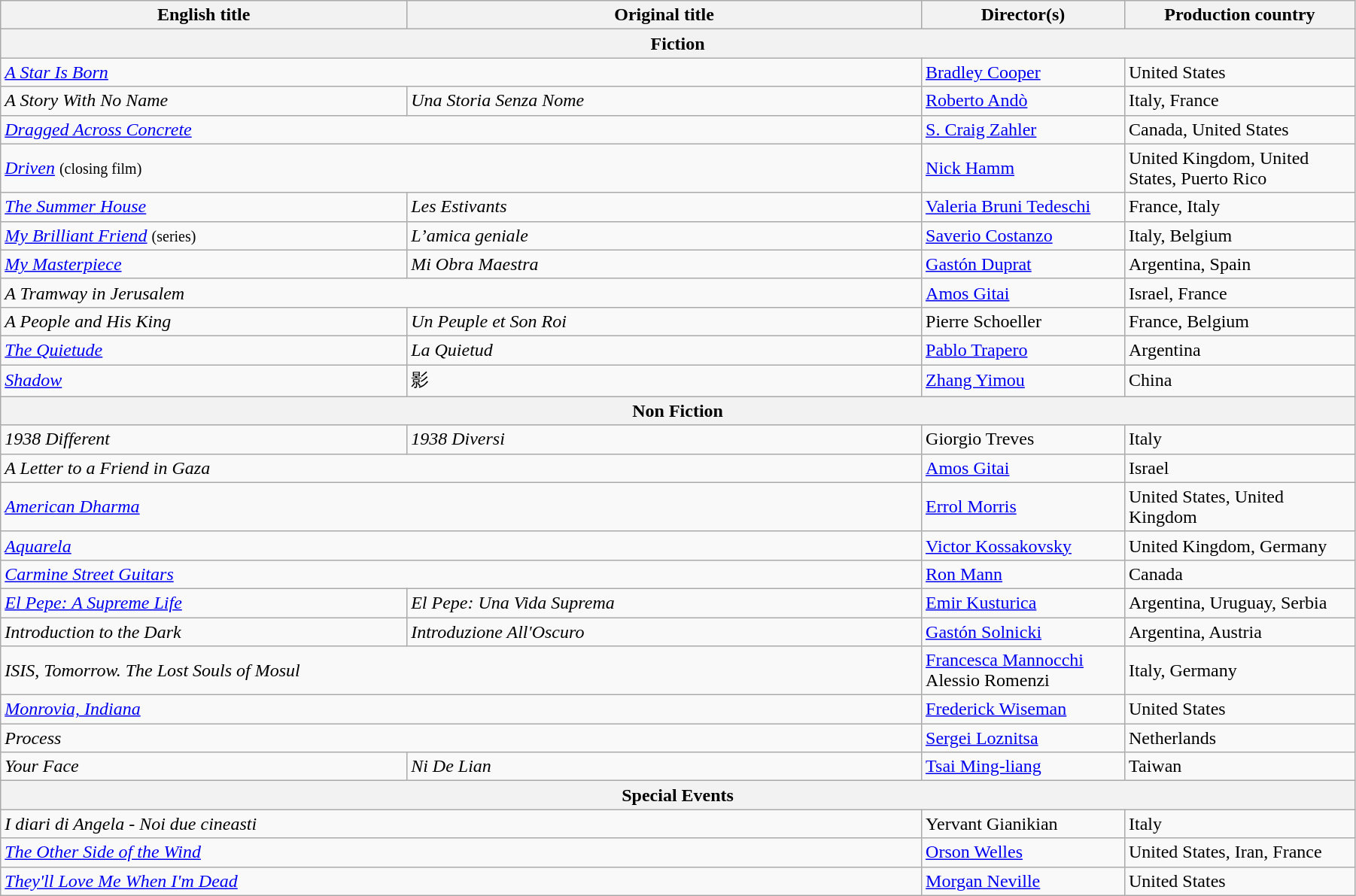<table class="wikitable" style="width:95%; margin-bottom:0px">
<tr>
<th width="30%">English title</th>
<th width="38%">Original title</th>
<th width="15%">Director(s)</th>
<th width="17%">Production country</th>
</tr>
<tr>
<th colspan="4">Fiction</th>
</tr>
<tr>
<td colspan=2><em><a href='#'>A Star Is Born</a></em></td>
<td data-sort-value="Cooper]"><a href='#'>Bradley Cooper</a></td>
<td>United States</td>
</tr>
<tr>
<td><em>A Story With No Name</em></td>
<td><em>Una Storia Senza Nome</em></td>
<td data-sort-value="Andò]"><a href='#'>Roberto Andò</a></td>
<td>Italy, France</td>
</tr>
<tr>
<td colspan=2><em><a href='#'>Dragged Across Concrete</a></em></td>
<td data-sort-value="Zahler]"><a href='#'>S. Craig Zahler</a></td>
<td>Canada, United States</td>
</tr>
<tr>
<td colspan=2><em><a href='#'>Driven</a></em> <small>(closing film)</small></td>
<td data-sort-value="Hamm]"><a href='#'>Nick Hamm</a></td>
<td>United Kingdom, United States, Puerto Rico</td>
</tr>
<tr>
<td><em><a href='#'>The Summer House</a></em></td>
<td><em>Les Estivants</em></td>
<td data-sort-value="Bruni Tedeschi]"><a href='#'>Valeria Bruni Tedeschi</a></td>
<td>France, Italy</td>
</tr>
<tr>
<td><em><a href='#'>My Brilliant Friend</a></em> <small>(series)</small></td>
<td><em>L’amica geniale</em></td>
<td data-sort-value="Costanzo]"><a href='#'>Saverio Costanzo</a></td>
<td>Italy, Belgium</td>
</tr>
<tr>
<td><em><a href='#'>My Masterpiece</a></em></td>
<td><em>Mi Obra Maestra</em></td>
<td data-sort-value="Duprat]"><a href='#'>Gastón Duprat</a></td>
<td>Argentina, Spain</td>
</tr>
<tr>
<td colspan=2><em>A Tramway in Jerusalem</em></td>
<td data-sort-value="Gitai]"><a href='#'>Amos Gitai</a></td>
<td>Israel, France</td>
</tr>
<tr>
<td><em>A People and His King</em></td>
<td><em>Un Peuple et Son Roi</em></td>
<td data-sort-value="Schoeller]">Pierre Schoeller</td>
<td>France, Belgium</td>
</tr>
<tr>
<td><em><a href='#'>The Quietude</a></em></td>
<td><em>La Quietud</em></td>
<td data-sort-value="Trapero]"><a href='#'>Pablo Trapero</a></td>
<td>Argentina</td>
</tr>
<tr>
<td><em><a href='#'>Shadow</a></em></td>
<td>影</td>
<td data-sort-value="Zhang]"><a href='#'>Zhang Yimou</a></td>
<td>China</td>
</tr>
<tr>
<th colspan="4">Non Fiction</th>
</tr>
<tr>
<td><em>1938 Different</em></td>
<td><em>1938 Diversi</em></td>
<td>Giorgio Treves</td>
<td>Italy</td>
</tr>
<tr>
<td colspan="2"><em>A Letter to a Friend in Gaza</em></td>
<td><a href='#'>Amos Gitai</a></td>
<td>Israel</td>
</tr>
<tr>
<td colspan="2"><em><a href='#'>American Dharma</a></em></td>
<td><a href='#'>Errol Morris</a></td>
<td>United States, United Kingdom</td>
</tr>
<tr>
<td colspan="2"><em><a href='#'>Aquarela</a></em></td>
<td><a href='#'>Victor Kossakovsky</a></td>
<td>United Kingdom, Germany</td>
</tr>
<tr>
<td colspan="2"><em><a href='#'>Carmine Street Guitars</a></em></td>
<td><a href='#'>Ron Mann</a></td>
<td>Canada</td>
</tr>
<tr>
<td><em><a href='#'>El Pepe: A Supreme Life</a></em></td>
<td><em>El Pepe: Una Vida Suprema</em></td>
<td><a href='#'>Emir Kusturica</a></td>
<td>Argentina, Uruguay, Serbia</td>
</tr>
<tr>
<td><em>Introduction to the Dark</em></td>
<td><em>Introduzione All'Oscuro</em></td>
<td><a href='#'>Gastón Solnicki</a></td>
<td>Argentina, Austria</td>
</tr>
<tr>
<td colspan="2"><em>ISIS, Tomorrow. The Lost Souls of Mosul</em></td>
<td><a href='#'>Francesca Mannocchi</a><br>Alessio Romenzi</td>
<td>Italy, Germany</td>
</tr>
<tr>
<td colspan="2"><em><a href='#'>Monrovia, Indiana</a></em></td>
<td><a href='#'>Frederick Wiseman</a></td>
<td>United States</td>
</tr>
<tr>
<td colspan="2"><em>Process</em></td>
<td><a href='#'>Sergei Loznitsa</a></td>
<td>Netherlands</td>
</tr>
<tr>
<td><em>Your Face</em></td>
<td><em>Ni De Lian</em></td>
<td><a href='#'>Tsai Ming-liang</a></td>
<td>Taiwan</td>
</tr>
<tr>
<th colspan="4">Special Events</th>
</tr>
<tr>
<td colspan="2"><em>I diari di Angela - Noi due cineasti</em></td>
<td>Yervant Gianikian</td>
<td>Italy</td>
</tr>
<tr>
<td colspan="2"><em><a href='#'>The Other Side of the Wind</a></em></td>
<td><a href='#'>Orson Welles</a></td>
<td>United States, Iran, France</td>
</tr>
<tr>
<td colspan="2"><em><a href='#'>They'll Love Me When I'm Dead</a></em></td>
<td><a href='#'>Morgan Neville</a></td>
<td>United States</td>
</tr>
</table>
